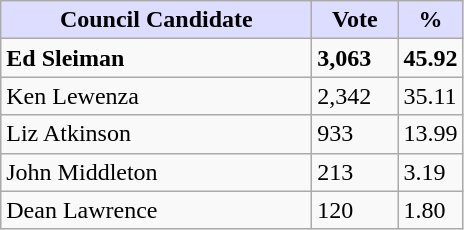<table class="wikitable sortable">
<tr>
<th style="background:#ddf; width:200px;">Council Candidate</th>
<th style="background:#ddf; width:50px;">Vote</th>
<th style="background:#ddf; width:30px;">%</th>
</tr>
<tr>
<td><strong>Ed Sleiman</strong></td>
<td><strong>3,063</strong></td>
<td><strong>45.92</strong></td>
</tr>
<tr>
<td>Ken Lewenza</td>
<td>2,342</td>
<td>35.11</td>
</tr>
<tr>
<td>Liz Atkinson</td>
<td>933</td>
<td>13.99</td>
</tr>
<tr>
<td>John Middleton</td>
<td>213</td>
<td>3.19</td>
</tr>
<tr>
<td>Dean Lawrence</td>
<td>120</td>
<td>1.80</td>
</tr>
</table>
